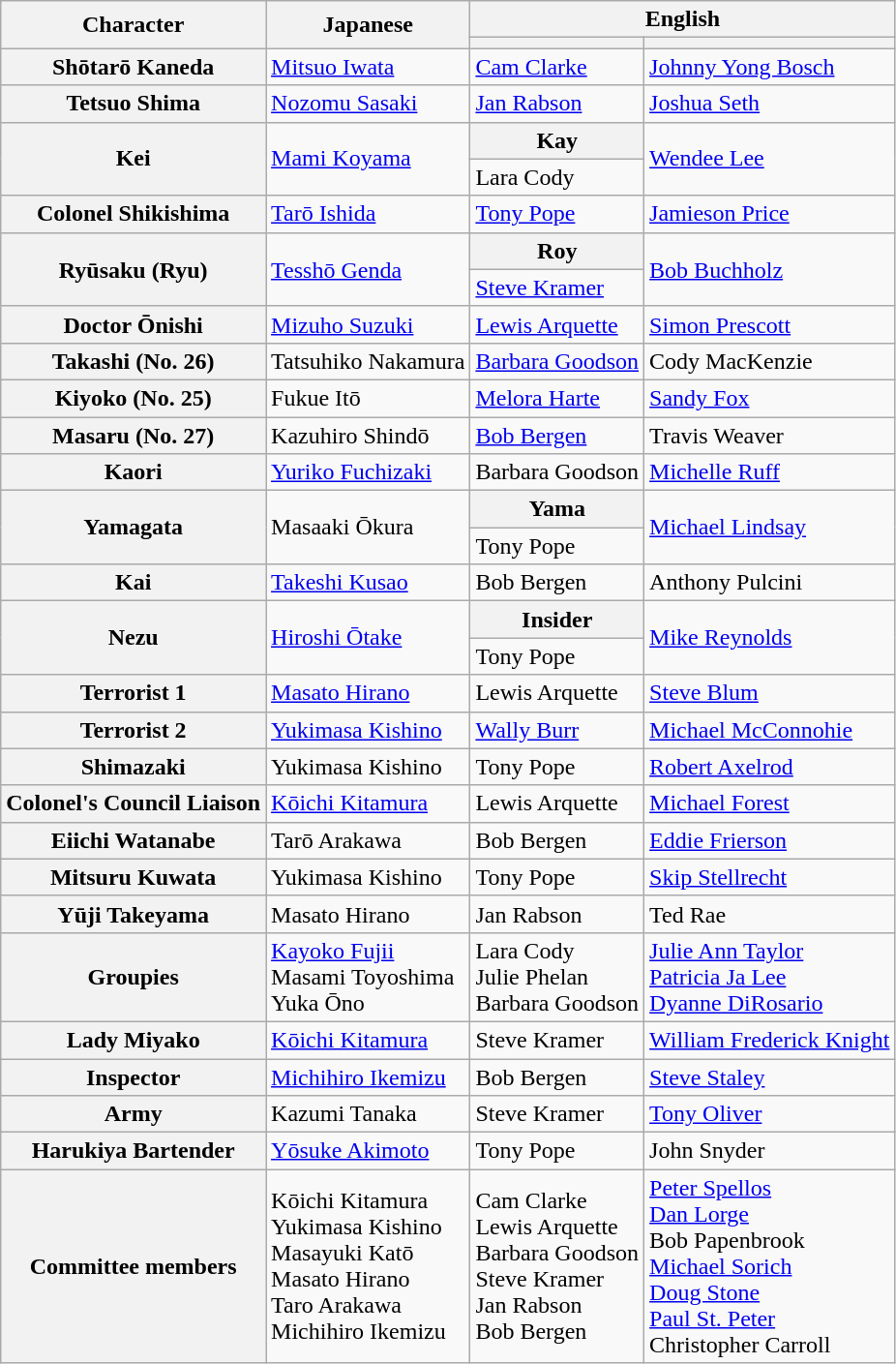<table class="wikitable">
<tr>
<th rowspan="2">Character</th>
<th rowspan="2">Japanese</th>
<th colspan="2">English</th>
</tr>
<tr>
<th></th>
<th></th>
</tr>
<tr>
<th>Shōtarō Kaneda</th>
<td><a href='#'>Mitsuo Iwata</a></td>
<td><a href='#'>Cam Clarke</a></td>
<td><a href='#'>Johnny Yong Bosch</a></td>
</tr>
<tr>
<th>Tetsuo Shima</th>
<td><a href='#'>Nozomu Sasaki</a></td>
<td><a href='#'>Jan Rabson</a></td>
<td><a href='#'>Joshua Seth</a></td>
</tr>
<tr>
<th rowspan="2">Kei</th>
<td rowspan="2"><a href='#'>Mami Koyama</a></td>
<th>Kay</th>
<td rowspan="2"><a href='#'>Wendee Lee</a></td>
</tr>
<tr>
<td>Lara Cody</td>
</tr>
<tr>
<th>Colonel Shikishima</th>
<td><a href='#'>Tarō Ishida</a></td>
<td><a href='#'>Tony Pope</a></td>
<td><a href='#'>Jamieson Price</a></td>
</tr>
<tr>
<th rowspan="2">Ryūsaku (Ryu)</th>
<td rowspan="2"><a href='#'>Tesshō Genda</a></td>
<th>Roy</th>
<td rowspan="2"><a href='#'>Bob Buchholz</a></td>
</tr>
<tr>
<td><a href='#'>Steve Kramer</a></td>
</tr>
<tr>
<th>Doctor Ōnishi</th>
<td><a href='#'>Mizuho Suzuki</a></td>
<td><a href='#'>Lewis Arquette</a></td>
<td><a href='#'>Simon Prescott</a></td>
</tr>
<tr>
<th>Takashi (No. 26)</th>
<td>Tatsuhiko Nakamura</td>
<td><a href='#'>Barbara Goodson</a></td>
<td>Cody MacKenzie</td>
</tr>
<tr>
<th>Kiyoko (No. 25)</th>
<td>Fukue Itō</td>
<td><a href='#'>Melora Harte</a></td>
<td><a href='#'>Sandy Fox</a></td>
</tr>
<tr>
<th>Masaru (No. 27)</th>
<td>Kazuhiro Shindō</td>
<td><a href='#'>Bob Bergen</a></td>
<td>Travis Weaver</td>
</tr>
<tr>
<th>Kaori</th>
<td><a href='#'>Yuriko Fuchizaki</a></td>
<td>Barbara Goodson</td>
<td><a href='#'>Michelle Ruff</a></td>
</tr>
<tr>
<th rowspan="2">Yamagata</th>
<td rowspan="2">Masaaki Ōkura</td>
<th>Yama</th>
<td rowspan="2"><a href='#'>Michael Lindsay</a></td>
</tr>
<tr>
<td>Tony Pope</td>
</tr>
<tr>
<th>Kai</th>
<td><a href='#'>Takeshi Kusao</a></td>
<td>Bob Bergen</td>
<td>Anthony Pulcini</td>
</tr>
<tr>
<th rowspan="2">Nezu</th>
<td rowspan="2"><a href='#'>Hiroshi Ōtake</a></td>
<th>Insider</th>
<td rowspan="2"><a href='#'>Mike Reynolds</a></td>
</tr>
<tr>
<td>Tony Pope</td>
</tr>
<tr>
<th>Terrorist 1</th>
<td><a href='#'>Masato Hirano</a></td>
<td>Lewis Arquette</td>
<td><a href='#'>Steve Blum</a></td>
</tr>
<tr>
<th>Terrorist 2</th>
<td><a href='#'>Yukimasa Kishino</a></td>
<td><a href='#'>Wally Burr</a></td>
<td><a href='#'>Michael McConnohie</a></td>
</tr>
<tr>
<th>Shimazaki</th>
<td>Yukimasa Kishino</td>
<td>Tony Pope</td>
<td><a href='#'>Robert Axelrod</a></td>
</tr>
<tr>
<th>Colonel's Council Liaison</th>
<td><a href='#'>Kōichi Kitamura</a></td>
<td>Lewis Arquette</td>
<td><a href='#'>Michael Forest</a></td>
</tr>
<tr>
<th>Eiichi Watanabe</th>
<td>Tarō Arakawa</td>
<td>Bob Bergen</td>
<td><a href='#'>Eddie Frierson</a></td>
</tr>
<tr>
<th>Mitsuru Kuwata</th>
<td>Yukimasa Kishino</td>
<td>Tony Pope</td>
<td><a href='#'>Skip Stellrecht</a></td>
</tr>
<tr>
<th>Yūji Takeyama</th>
<td>Masato Hirano</td>
<td>Jan Rabson</td>
<td>Ted Rae</td>
</tr>
<tr>
<th>Groupies</th>
<td><a href='#'>Kayoko Fujii</a><br>Masami Toyoshima<br>Yuka Ōno</td>
<td>Lara Cody<br>Julie Phelan<br>Barbara Goodson</td>
<td><a href='#'>Julie Ann Taylor</a><br><a href='#'>Patricia Ja Lee</a><br><a href='#'>Dyanne DiRosario</a></td>
</tr>
<tr>
<th>Lady Miyako</th>
<td><a href='#'>Kōichi Kitamura</a></td>
<td>Steve Kramer</td>
<td><a href='#'>William Frederick Knight</a></td>
</tr>
<tr>
<th>Inspector</th>
<td><a href='#'>Michihiro Ikemizu</a></td>
<td>Bob Bergen</td>
<td><a href='#'>Steve Staley</a></td>
</tr>
<tr>
<th>Army</th>
<td>Kazumi Tanaka</td>
<td>Steve Kramer</td>
<td><a href='#'>Tony Oliver</a></td>
</tr>
<tr>
<th>Harukiya Bartender</th>
<td><a href='#'>Yōsuke Akimoto</a></td>
<td>Tony Pope</td>
<td>John Snyder</td>
</tr>
<tr>
<th>Committee members</th>
<td>Kōichi Kitamura<br>Yukimasa Kishino<br>Masayuki Katō<br>Masato Hirano<br>Taro Arakawa<br>Michihiro Ikemizu</td>
<td>Cam Clarke<br>Lewis Arquette<br>Barbara Goodson<br>Steve Kramer<br>Jan Rabson<br>Bob Bergen</td>
<td><a href='#'>Peter Spellos</a><br><a href='#'>Dan Lorge</a><br>Bob Papenbrook<br><a href='#'>Michael Sorich</a><br><a href='#'>Doug Stone</a><br><a href='#'>Paul St. Peter</a><br>Christopher Carroll</td>
</tr>
</table>
